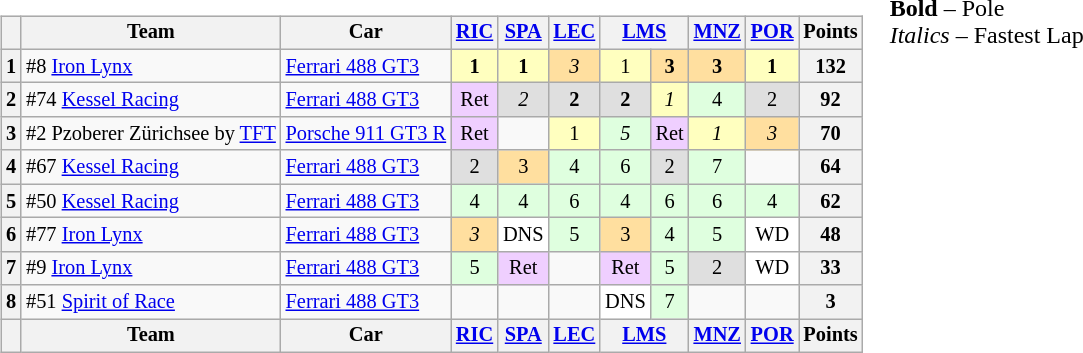<table>
<tr>
<td valign="top"><br><table class="wikitable" style="font-size:85%; text-align:center;">
<tr>
<th></th>
<th>Team</th>
<th>Car</th>
<th><a href='#'>RIC</a><br></th>
<th><a href='#'>SPA</a><br></th>
<th><a href='#'>LEC</a><br></th>
<th colspan=2><a href='#'>LMS</a><br></th>
<th><a href='#'>MNZ</a><br></th>
<th><a href='#'>POR</a><br></th>
<th>Points</th>
</tr>
<tr>
<th>1</th>
<td align=left> #8 <a href='#'>Iron Lynx</a></td>
<td align=left><a href='#'>Ferrari 488 GT3</a></td>
<td style="background:#ffffbf;"><strong>1</strong></td>
<td style="background:#ffffbf;"><strong>1</strong></td>
<td style="background:#ffdf9f;"><em>3</em></td>
<td style="background:#ffffbf;">1</td>
<td style="background:#ffdf9f;"><strong>3</strong></td>
<td style="background:#ffdf9f;"><strong>3</strong></td>
<td style="background:#ffffbf;"><strong>1</strong></td>
<th>132</th>
</tr>
<tr>
<th>2</th>
<td align=left> #74 <a href='#'>Kessel Racing</a></td>
<td align=left><a href='#'>Ferrari 488 GT3</a></td>
<td style="background:#efcfff;">Ret</td>
<td style="background:#dfdfdf;"><em>2</em></td>
<td style="background:#dfdfdf;"><strong>2</strong></td>
<td style="background:#dfdfdf;"><strong>2</strong></td>
<td style="background:#ffffbf;"><em>1</em></td>
<td style="background:#dfffdf;">4</td>
<td style="background:#dfdfdf;">2</td>
<th>92</th>
</tr>
<tr>
<th>3</th>
<td align=left> #2 Pzoberer Zürichsee by <a href='#'>TFT</a></td>
<td align=left><a href='#'>Porsche 911 GT3 R</a></td>
<td style="background:#efcfff;">Ret</td>
<td></td>
<td style="background:#ffffbf;">1</td>
<td style="background:#dfffdf;"><em>5</em></td>
<td style="background:#efcfff;">Ret</td>
<td style="background:#ffffbf;"><em>1</em></td>
<td style="background:#ffdf9f;"><em>3</em></td>
<th>70</th>
</tr>
<tr>
<th>4</th>
<td align=left> #67 <a href='#'>Kessel Racing</a></td>
<td align=left><a href='#'>Ferrari 488 GT3</a></td>
<td style="background:#dfdfdf;">2</td>
<td style="background:#ffdf9f;">3</td>
<td style="background:#dfffdf;">4</td>
<td style="background:#dfffdf;">6</td>
<td style="background:#dfdfdf;">2</td>
<td style="background:#dfffdf;">7</td>
<td></td>
<th>64</th>
</tr>
<tr>
<th>5</th>
<td align=left> #50 <a href='#'>Kessel Racing</a></td>
<td align=left><a href='#'>Ferrari 488 GT3</a></td>
<td style="background:#dfffdf;">4</td>
<td style="background:#dfffdf;">4</td>
<td style="background:#dfffdf;">6</td>
<td style="background:#dfffdf;">4</td>
<td style="background:#dfffdf;">6</td>
<td style="background:#dfffdf;">6</td>
<td style="background:#dfffdf;">4</td>
<th>62</th>
</tr>
<tr>
<th>6</th>
<td align=left> #77 <a href='#'>Iron Lynx</a></td>
<td align=left><a href='#'>Ferrari 488 GT3</a></td>
<td style="background:#ffdf9f;"><em>3</em></td>
<td style="background:#ffffff;">DNS</td>
<td style="background:#dfffdf;">5</td>
<td style="background:#ffdf9f;">3</td>
<td style="background:#dfffdf;">4</td>
<td style="background:#dfffdf;">5</td>
<td style="background:#ffffff;">WD</td>
<th>48</th>
</tr>
<tr>
<th>7</th>
<td align=left> #9 <a href='#'>Iron Lynx</a></td>
<td align=left><a href='#'>Ferrari 488 GT3</a></td>
<td style="background:#dfffdf;">5</td>
<td style="background:#efcfff;">Ret</td>
<td></td>
<td style="background:#efcfff;">Ret</td>
<td style="background:#dfffdf;">5</td>
<td style="background:#dfdfdf;">2</td>
<td style="background:#ffffff;">WD</td>
<th>33</th>
</tr>
<tr>
<th>8</th>
<td align=left> #51 <a href='#'>Spirit of Race</a></td>
<td align=left><a href='#'>Ferrari 488 GT3</a></td>
<td></td>
<td></td>
<td></td>
<td style="background:#ffffff;">DNS</td>
<td style="background:#dfffdf;">7</td>
<td></td>
<td></td>
<th>3</th>
</tr>
<tr>
<th></th>
<th>Team</th>
<th>Car</th>
<th><a href='#'>RIC</a><br></th>
<th><a href='#'>SPA</a><br></th>
<th><a href='#'>LEC</a><br></th>
<th colspan=2><a href='#'>LMS</a><br></th>
<th><a href='#'>MNZ</a><br></th>
<th><a href='#'>POR</a><br></th>
<th>Points</th>
</tr>
</table>
</td>
<td valign="top"><br>
<span><strong>Bold</strong> – Pole<br><em>Italics</em> – Fastest Lap</span></td>
</tr>
</table>
